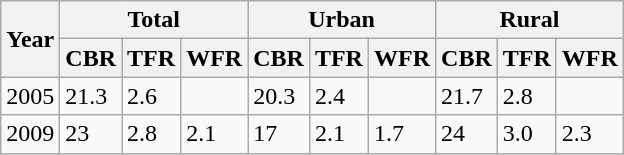<table class="wikitable">
<tr>
<th rowspan=2>Year</th>
<th colspan=3>Total</th>
<th colspan=3>Urban</th>
<th colspan=3>Rural</th>
</tr>
<tr>
<th>CBR</th>
<th>TFR</th>
<th>WFR</th>
<th>CBR</th>
<th>TFR</th>
<th>WFR</th>
<th>CBR</th>
<th>TFR</th>
<th>WFR</th>
</tr>
<tr>
<td>2005</td>
<td>21.3</td>
<td>2.6</td>
<td></td>
<td>20.3</td>
<td>2.4</td>
<td></td>
<td>21.7</td>
<td>2.8</td>
<td></td>
</tr>
<tr>
<td>2009</td>
<td>23</td>
<td>2.8</td>
<td>2.1</td>
<td>17</td>
<td>2.1</td>
<td>1.7</td>
<td>24</td>
<td>3.0</td>
<td>2.3</td>
</tr>
</table>
